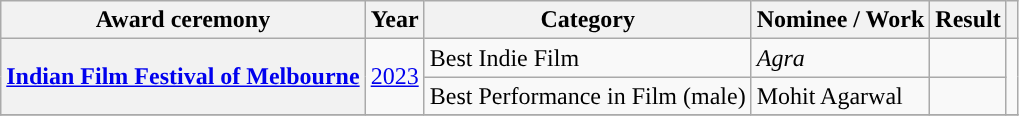<table class="wikitable plainrowheaders sortable">
<tr>
<th scope="col">Award ceremony </th>
<th scope="col">Year</th>
<th scope="col">Category </th>
<th scope="col">Nominee / Work</th>
<th scope="col">Result</th>
<th scope="col" class="unsortable"></th>
</tr>
<tr>
<th rowspan="2" scope="row"><a href='#'>Indian Film Festival of Melbourne</a></th>
<td rowspan="2" style="text-align:center"><a href='#'>2023</a></td>
<td>Best Indie Film</td>
<td><em>Agra</em></td>
<td></td>
<td rowspan="2" style="text-align:center"></td>
</tr>
<tr>
<td>Best Performance in Film (male)</td>
<td>Mohit Agarwal</td>
<td></td>
</tr>
<tr>
</tr>
</table>
